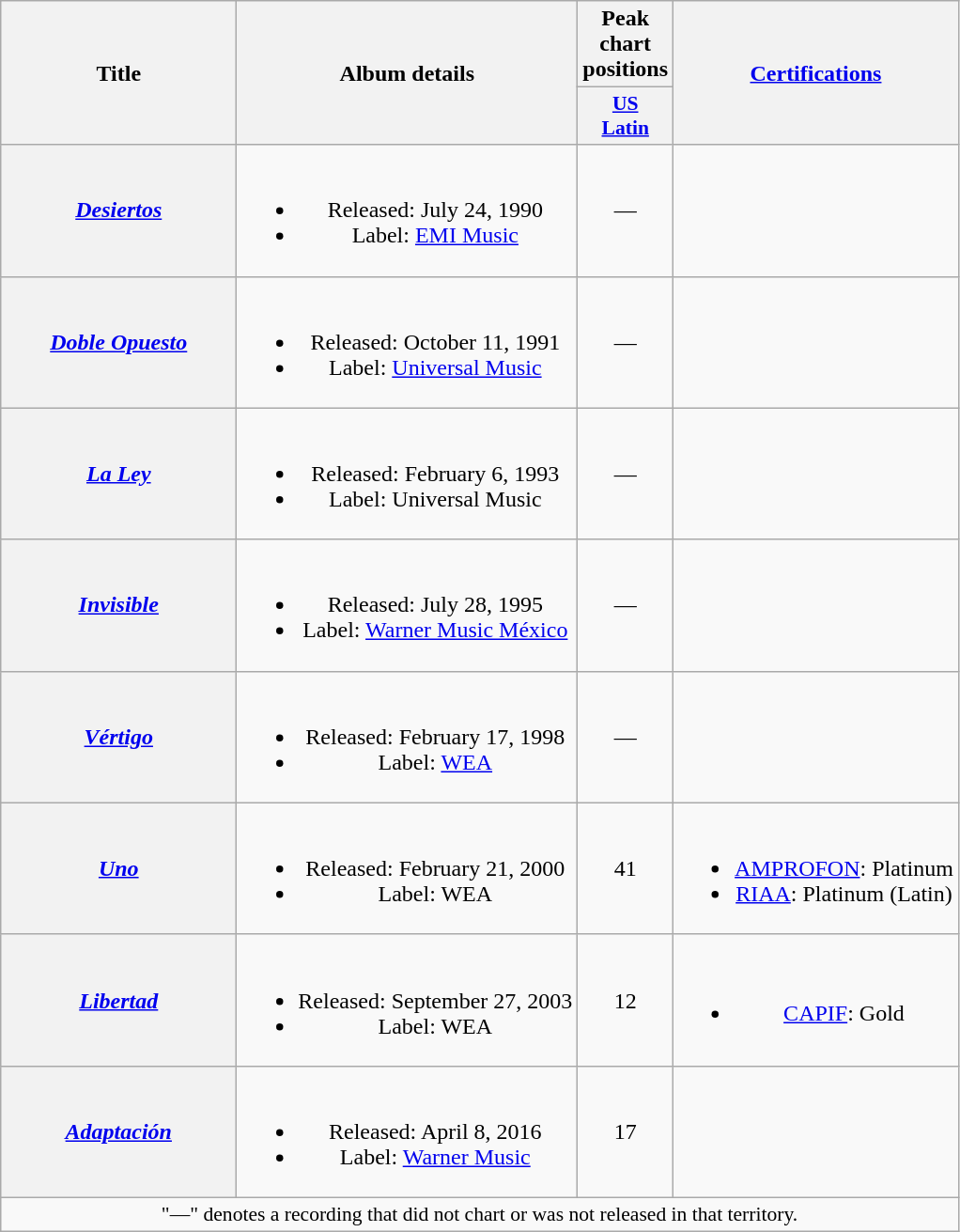<table class="wikitable plainrowheaders" style="text-align:center;">
<tr>
<th rowspan="2" scope="col" style="width:10em;">Title</th>
<th rowspan="2" scope="col">Album details</th>
<th>Peak chart positions</th>
<th rowspan="2" scope="col"><a href='#'>Certifications</a></th>
</tr>
<tr>
<th scope="col" style="width:3em;font-size:90%;"><a href='#'>US<br>Latin</a><br></th>
</tr>
<tr>
<th scope="row"><em><a href='#'>Desiertos</a></em></th>
<td><br><ul><li>Released: July 24, 1990</li><li>Label: <a href='#'>EMI Music</a></li></ul></td>
<td>—</td>
<td></td>
</tr>
<tr>
<th scope="row"><em><a href='#'>Doble Opuesto</a></em></th>
<td><br><ul><li>Released: October 11, 1991</li><li>Label: <a href='#'>Universal Music</a></li></ul></td>
<td>—</td>
<td></td>
</tr>
<tr>
<th scope="row"><em><a href='#'>La Ley</a></em></th>
<td><br><ul><li>Released: February 6, 1993</li><li>Label: Universal Music</li></ul></td>
<td>—</td>
<td></td>
</tr>
<tr>
<th scope="row"><em><a href='#'>Invisible</a></em></th>
<td><br><ul><li>Released: July 28, 1995</li><li>Label: <a href='#'>Warner Music México</a></li></ul></td>
<td>—</td>
<td></td>
</tr>
<tr>
<th scope="row"><em><a href='#'>Vértigo</a></em></th>
<td><br><ul><li>Released: February 17, 1998</li><li>Label: <a href='#'>WEA</a></li></ul></td>
<td>—</td>
<td></td>
</tr>
<tr>
<th scope="row"><em><a href='#'>Uno</a></em></th>
<td><br><ul><li>Released: February 21, 2000</li><li>Label: WEA</li></ul></td>
<td>41</td>
<td><br><ul><li><a href='#'>AMPROFON</a>: Platinum</li><li><a href='#'>RIAA</a>: Platinum (Latin)</li></ul></td>
</tr>
<tr>
<th scope="row"><em><a href='#'>Libertad</a></em></th>
<td><br><ul><li>Released: September 27, 2003</li><li>Label: WEA</li></ul></td>
<td>12</td>
<td><br><ul><li><a href='#'>CAPIF</a>: Gold</li></ul></td>
</tr>
<tr>
<th scope="row"><em><a href='#'>Adaptación</a></em></th>
<td><br><ul><li>Released: April 8, 2016</li><li>Label: <a href='#'>Warner Music</a></li></ul></td>
<td>17</td>
<td></td>
</tr>
<tr>
<td colspan="4" style="font-size:90%">"—" denotes a recording that did not chart or was not released in that territory.</td>
</tr>
</table>
